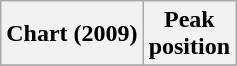<table class="wikitable sortable plainrowheaders" style="text-align:center">
<tr>
<th scope="col">Chart (2009)</th>
<th scope="col">Peak<br> position</th>
</tr>
<tr>
</tr>
</table>
